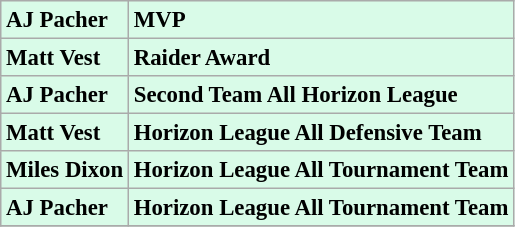<table class="wikitable" style="background:#d9fbe8; font-size:95%;">
<tr>
<td><strong>AJ Pacher</strong></td>
<td><strong>MVP</strong></td>
</tr>
<tr>
<td><strong>Matt Vest</strong></td>
<td><strong>Raider Award</strong></td>
</tr>
<tr>
<td><strong>AJ Pacher</strong></td>
<td><strong>Second Team All Horizon League</strong></td>
</tr>
<tr>
<td><strong>Matt Vest</strong></td>
<td><strong>Horizon League All Defensive Team</strong></td>
</tr>
<tr>
<td><strong>Miles Dixon</strong></td>
<td><strong>Horizon League All Tournament Team</strong></td>
</tr>
<tr>
<td><strong>AJ Pacher</strong></td>
<td><strong>Horizon League All Tournament Team</strong></td>
</tr>
<tr>
</tr>
</table>
